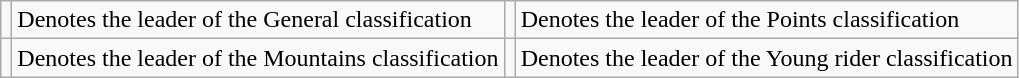<table class="wikitable">
<tr>
<td></td>
<td>Denotes the leader of the General classification</td>
<td></td>
<td>Denotes the leader of the Points classification</td>
</tr>
<tr>
<td></td>
<td>Denotes the leader of the Mountains classification</td>
<td></td>
<td>Denotes the leader of the Young rider classification</td>
</tr>
</table>
